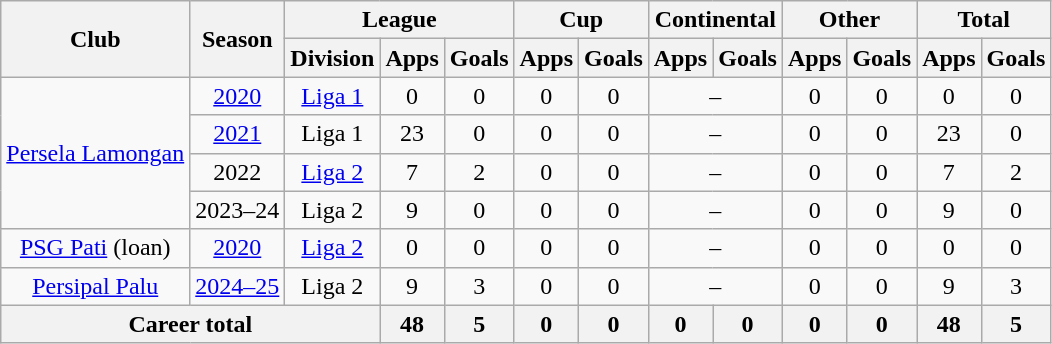<table class="wikitable" style="text-align: center">
<tr>
<th rowspan="2">Club</th>
<th rowspan="2">Season</th>
<th colspan="3">League</th>
<th colspan="2">Cup</th>
<th colspan="2">Continental</th>
<th colspan="2">Other</th>
<th colspan="2">Total</th>
</tr>
<tr>
<th>Division</th>
<th>Apps</th>
<th>Goals</th>
<th>Apps</th>
<th>Goals</th>
<th>Apps</th>
<th>Goals</th>
<th>Apps</th>
<th>Goals</th>
<th>Apps</th>
<th>Goals</th>
</tr>
<tr>
<td rowspan="4"><a href='#'>Persela Lamongan</a></td>
<td><a href='#'>2020</a></td>
<td rowspan="1" valign="center"><a href='#'>Liga 1</a></td>
<td>0</td>
<td>0</td>
<td>0</td>
<td>0</td>
<td colspan="2">–</td>
<td>0</td>
<td>0</td>
<td>0</td>
<td>0</td>
</tr>
<tr>
<td><a href='#'>2021</a></td>
<td rowspan="1" valign="center">Liga 1</td>
<td>23</td>
<td>0</td>
<td>0</td>
<td>0</td>
<td colspan="2">–</td>
<td>0</td>
<td>0</td>
<td>23</td>
<td>0</td>
</tr>
<tr>
<td>2022</td>
<td rowspan="1" valign="center"><a href='#'>Liga 2</a></td>
<td>7</td>
<td>2</td>
<td>0</td>
<td>0</td>
<td colspan="2">–</td>
<td>0</td>
<td>0</td>
<td>7</td>
<td>2</td>
</tr>
<tr>
<td>2023–24</td>
<td rowspan="1" valign="center">Liga 2</td>
<td>9</td>
<td>0</td>
<td>0</td>
<td>0</td>
<td colspan="2">–</td>
<td>0</td>
<td>0</td>
<td>9</td>
<td>0</td>
</tr>
<tr>
<td rowspan="1"><a href='#'>PSG Pati</a> (loan)</td>
<td><a href='#'>2020</a></td>
<td rowspan="1" valign="center"><a href='#'>Liga 2</a></td>
<td>0</td>
<td>0</td>
<td>0</td>
<td>0</td>
<td colspan="2">–</td>
<td>0</td>
<td>0</td>
<td>0</td>
<td>0</td>
</tr>
<tr>
<td rowspan="1"><a href='#'>Persipal Palu</a></td>
<td><a href='#'>2024–25</a></td>
<td rowspan="1" valign="center">Liga 2</td>
<td>9</td>
<td>3</td>
<td>0</td>
<td>0</td>
<td colspan="2">–</td>
<td>0</td>
<td>0</td>
<td>9</td>
<td>3</td>
</tr>
<tr>
<th colspan=3>Career total</th>
<th>48</th>
<th>5</th>
<th>0</th>
<th>0</th>
<th>0</th>
<th>0</th>
<th>0</th>
<th>0</th>
<th>48</th>
<th>5</th>
</tr>
</table>
